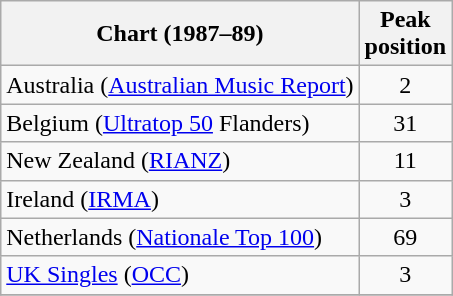<table class="wikitable">
<tr>
<th>Chart (1987–89)</th>
<th>Peak<br>position</th>
</tr>
<tr>
<td>Australia (<a href='#'>Australian Music Report</a>)</td>
<td align="center">2</td>
</tr>
<tr>
<td>Belgium (<a href='#'>Ultratop 50</a> Flanders)</td>
<td align="center">31</td>
</tr>
<tr>
<td>New Zealand (<a href='#'>RIANZ</a>)</td>
<td align="center">11</td>
</tr>
<tr>
<td>Ireland (<a href='#'>IRMA</a>)</td>
<td align="center">3</td>
</tr>
<tr>
<td>Netherlands (<a href='#'>Nationale Top 100</a>)</td>
<td align="center">69</td>
</tr>
<tr>
<td><a href='#'>UK Singles</a> (<a href='#'>OCC</a>)</td>
<td align="center">3</td>
</tr>
<tr>
</tr>
</table>
